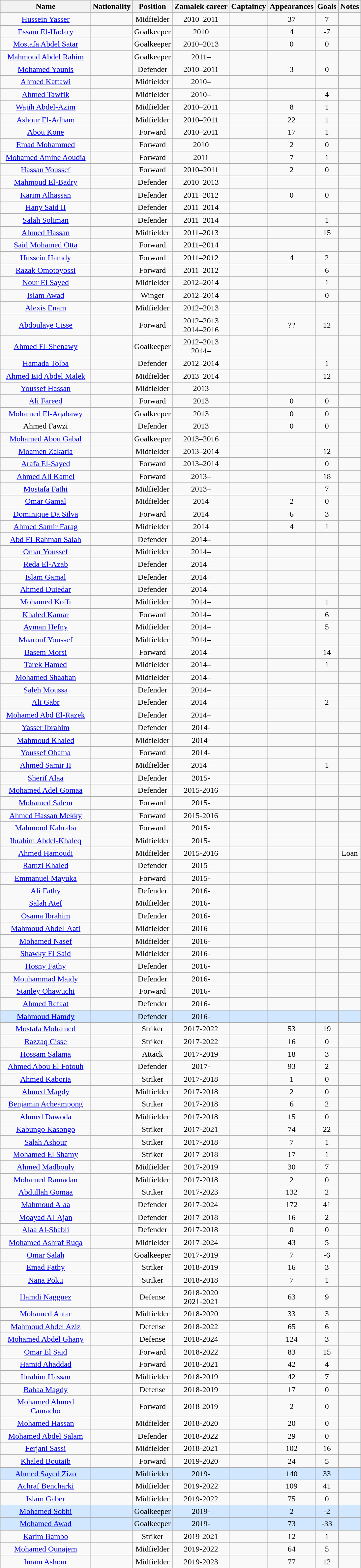<table class="wikitable sortable" style="text-align: center;">
<tr>
<th style="width:11em">Name</th>
<th>Nationality</th>
<th>Position</th>
<th>Zamalek career</th>
<th>Captaincy</th>
<th>Appearances</th>
<th>Goals</th>
<th>Notes</th>
</tr>
<tr>
<td align="center"><a href='#'>Hussein Yasser</a></td>
<td align="center"></td>
<td>Midfielder</td>
<td>2010–2011</td>
<td></td>
<td>37</td>
<td>7</td>
<td></td>
</tr>
<tr>
<td align="center"><a href='#'>Essam El-Hadary</a></td>
<td align="center"></td>
<td>Goalkeeper</td>
<td>2010</td>
<td></td>
<td>4</td>
<td>-7</td>
<td></td>
</tr>
<tr>
<td align="center"><a href='#'>Mostafa Abdel Satar</a></td>
<td align="center"></td>
<td>Goalkeeper</td>
<td>2010–2013</td>
<td></td>
<td>0</td>
<td>0</td>
<td></td>
</tr>
<tr>
<td align="center"><a href='#'>Mahmoud Abdel Rahim</a></td>
<td align="center"></td>
<td>Goalkeeper</td>
<td>2011–</td>
<td></td>
<td></td>
<td></td>
<td></td>
</tr>
<tr>
<td align="center"><a href='#'>Mohamed Younis</a></td>
<td align="center"></td>
<td>Defender</td>
<td>2010–2011</td>
<td></td>
<td>3</td>
<td>0</td>
<td></td>
</tr>
<tr>
<td align="center"><a href='#'>Ahmed Kattawi</a></td>
<td align="center"></td>
<td>Midfielder</td>
<td>2010–</td>
<td></td>
<td></td>
<td></td>
<td></td>
</tr>
<tr>
<td align="center"><a href='#'>Ahmed Tawfik</a></td>
<td align="center"></td>
<td>Midfielder</td>
<td>2010–</td>
<td></td>
<td></td>
<td>4</td>
<td></td>
</tr>
<tr>
<td align="center"><a href='#'>Wajih Abdel-Azim</a></td>
<td align="center"></td>
<td>Midfielder</td>
<td>2010–2011</td>
<td></td>
<td>8</td>
<td>1</td>
<td></td>
</tr>
<tr>
<td align="center"><a href='#'>Ashour El-Adham</a></td>
<td align="center"></td>
<td>Midfielder</td>
<td>2010–2011</td>
<td></td>
<td>22</td>
<td>1</td>
<td></td>
</tr>
<tr>
<td align="center"><a href='#'>Abou Kone</a></td>
<td align="center"></td>
<td>Forward</td>
<td>2010–2011</td>
<td></td>
<td>17</td>
<td>1</td>
<td></td>
</tr>
<tr>
<td align="center"><a href='#'>Emad Mohammed</a></td>
<td align="center"></td>
<td>Forward</td>
<td>2010</td>
<td></td>
<td>2</td>
<td>0</td>
<td></td>
</tr>
<tr>
<td align="center"><a href='#'>Mohamed Amine Aoudia</a></td>
<td align="center"></td>
<td>Forward</td>
<td>2011</td>
<td></td>
<td>7</td>
<td>1</td>
<td></td>
</tr>
<tr>
<td align="center"><a href='#'>Hassan Youssef</a></td>
<td align="center"></td>
<td>Forward</td>
<td>2010–2011</td>
<td></td>
<td>2</td>
<td>0</td>
<td></td>
</tr>
<tr>
<td align="center"><a href='#'>Mahmoud El-Badry</a></td>
<td align="center"></td>
<td>Defender</td>
<td>2010–2013</td>
<td></td>
<td></td>
<td></td>
<td></td>
</tr>
<tr>
<td align="center"><a href='#'>Karim Alhassan</a></td>
<td align="center"></td>
<td>Defender</td>
<td>2011–2012</td>
<td></td>
<td>0</td>
<td>0</td>
<td></td>
</tr>
<tr>
<td align="center"><a href='#'>Hany Said II</a></td>
<td align="center"></td>
<td>Defender</td>
<td>2011–2014</td>
<td></td>
<td></td>
<td></td>
<td></td>
</tr>
<tr>
<td align="center"><a href='#'>Salah Soliman</a></td>
<td align="center"></td>
<td>Defender</td>
<td>2011–2014</td>
<td></td>
<td></td>
<td>1</td>
<td></td>
</tr>
<tr>
<td align="center"><a href='#'>Ahmed Hassan</a></td>
<td align="center"></td>
<td>Midfielder</td>
<td>2011–2013</td>
<td></td>
<td></td>
<td>15</td>
<td></td>
</tr>
<tr>
<td align="center"><a href='#'>Said Mohamed Otta</a></td>
<td align="center"></td>
<td>Forward</td>
<td>2011–2014</td>
<td></td>
<td></td>
<td></td>
<td></td>
</tr>
<tr>
<td align="center"><a href='#'>Hussein Hamdy</a></td>
<td align="center"></td>
<td>Forward</td>
<td>2011–2012</td>
<td></td>
<td>4</td>
<td>2</td>
<td></td>
</tr>
<tr>
<td align="center"><a href='#'>Razak Omotoyossi</a></td>
<td align="center"></td>
<td>Forward</td>
<td>2011–2012</td>
<td></td>
<td></td>
<td>6</td>
<td></td>
</tr>
<tr>
<td align="center"><a href='#'>Nour El Sayed</a></td>
<td align="center"></td>
<td>Midfielder</td>
<td>2012–2014</td>
<td></td>
<td></td>
<td>1</td>
<td></td>
</tr>
<tr>
<td align="center"><a href='#'>Islam Awad</a></td>
<td align="center"></td>
<td>Winger</td>
<td>2012–2014</td>
<td></td>
<td></td>
<td>0</td>
<td></td>
</tr>
<tr>
<td align="center"><a href='#'>Alexis Enam</a></td>
<td align="center"></td>
<td>Midfielder</td>
<td>2012–2013</td>
<td></td>
<td></td>
<td></td>
<td></td>
</tr>
<tr>
<td align="center"><a href='#'>Abdoulaye Cisse</a></td>
<td align="center"></td>
<td>Forward</td>
<td>2012–2013 <br> 2014–2016</td>
<td></td>
<td>??</td>
<td>12</td>
<td></td>
</tr>
<tr>
<td align="center"><a href='#'>Ahmed El-Shenawy</a></td>
<td align="center"></td>
<td>Goalkeeper</td>
<td>2012–2013  <br> 2014–</td>
<td></td>
<td></td>
<td></td>
<td></td>
</tr>
<tr>
<td align="center"><a href='#'>Hamada Tolba</a></td>
<td align="center"></td>
<td>Defender</td>
<td>2012–2014</td>
<td></td>
<td></td>
<td>1</td>
<td></td>
</tr>
<tr>
<td align="center"><a href='#'>Ahmed Eid Abdel Malek</a></td>
<td align="center"></td>
<td>Midfielder</td>
<td>2013–2014</td>
<td></td>
<td></td>
<td>12</td>
<td></td>
</tr>
<tr>
<td align="center"><a href='#'>Youssef Hassan</a></td>
<td align="center"></td>
<td>Midfielder</td>
<td>2013</td>
<td></td>
<td></td>
<td></td>
<td></td>
</tr>
<tr>
<td align="center"><a href='#'>Ali Fareed</a></td>
<td align="center"></td>
<td>Forward</td>
<td>2013</td>
<td></td>
<td>0</td>
<td>0</td>
<td></td>
</tr>
<tr>
<td align="center"><a href='#'>Mohamed El-Aqabawy</a></td>
<td align="center"></td>
<td>Goalkeeper</td>
<td>2013</td>
<td></td>
<td>0</td>
<td>0</td>
<td></td>
</tr>
<tr>
<td align="center">Ahmed Fawzi</td>
<td align="center"></td>
<td>Defender</td>
<td>2013</td>
<td></td>
<td>0</td>
<td>0</td>
<td></td>
</tr>
<tr>
<td align="center"><a href='#'>Mohamed Abou Gabal</a></td>
<td align="center"></td>
<td>Goalkeeper</td>
<td>2013–2016</td>
<td></td>
<td></td>
<td></td>
<td></td>
</tr>
<tr>
<td align="center"><a href='#'>Moamen Zakaria</a></td>
<td align="center"></td>
<td>Midfielder</td>
<td>2013–2014</td>
<td></td>
<td></td>
<td>12</td>
<td></td>
</tr>
<tr>
<td align="center"><a href='#'>Arafa El-Sayed</a></td>
<td align="center"></td>
<td>Forward</td>
<td>2013–2014</td>
<td></td>
<td></td>
<td>0</td>
<td></td>
</tr>
<tr>
<td align="center"><a href='#'>Ahmed Ali Kamel</a></td>
<td align="center"></td>
<td>Forward</td>
<td>2013–</td>
<td></td>
<td></td>
<td>18</td>
<td></td>
</tr>
<tr>
<td align="center"><a href='#'>Mostafa Fathi</a></td>
<td align="center"></td>
<td>Midfielder</td>
<td>2013–</td>
<td></td>
<td></td>
<td>7</td>
<td></td>
</tr>
<tr>
<td align="center"><a href='#'>Omar Gamal</a></td>
<td align="center"></td>
<td>Midfielder</td>
<td>2014</td>
<td></td>
<td>2</td>
<td>0</td>
<td></td>
</tr>
<tr>
<td align="center"><a href='#'>Dominique Da Silva</a></td>
<td align="center"></td>
<td>Forward</td>
<td>2014</td>
<td></td>
<td>6</td>
<td>3</td>
<td></td>
</tr>
<tr>
<td align="center"><a href='#'>Ahmed Samir Farag</a></td>
<td align="center"></td>
<td>Midfielder</td>
<td>2014</td>
<td></td>
<td>4</td>
<td>1</td>
<td></td>
</tr>
<tr>
<td align="center"><a href='#'>Abd El-Rahman Salah</a></td>
<td align="center"></td>
<td>Defender</td>
<td>2014–</td>
<td></td>
<td></td>
<td></td>
<td></td>
</tr>
<tr>
<td align="center"><a href='#'>Omar Youssef</a></td>
<td align="center"></td>
<td>Midfielder</td>
<td>2014–</td>
<td></td>
<td></td>
<td></td>
<td></td>
</tr>
<tr>
<td align="center"><a href='#'>Reda El-Azab</a></td>
<td align="center"></td>
<td>Defender</td>
<td>2014–</td>
<td></td>
<td></td>
<td></td>
<td></td>
</tr>
<tr>
<td align="center"><a href='#'>Islam Gamal</a></td>
<td align="center"></td>
<td>Defender</td>
<td>2014–</td>
<td></td>
<td></td>
<td></td>
<td></td>
</tr>
<tr>
<td align="center"><a href='#'>Ahmed Duiedar</a></td>
<td align="center"></td>
<td>Defender</td>
<td>2014–</td>
<td></td>
<td></td>
<td></td>
<td></td>
</tr>
<tr>
<td align="center"><a href='#'>Mohamed Koffi</a></td>
<td align="center"></td>
<td>Midfielder</td>
<td>2014–</td>
<td></td>
<td></td>
<td>1</td>
<td></td>
</tr>
<tr>
<td align="center"><a href='#'>Khaled Kamar</a></td>
<td align="center"></td>
<td>Forward</td>
<td>2014–</td>
<td></td>
<td></td>
<td>6</td>
<td></td>
</tr>
<tr>
</tr>
<tr>
<td align="center"><a href='#'>Ayman Hefny</a></td>
<td align="center"></td>
<td>Midfielder</td>
<td>2014–</td>
<td></td>
<td></td>
<td>5</td>
<td></td>
</tr>
<tr>
<td align="center"><a href='#'>Maarouf Youssef</a></td>
<td align="center"></td>
<td>Midfielder</td>
<td>2014–</td>
<td></td>
<td></td>
<td></td>
<td></td>
</tr>
<tr>
<td align="center"><a href='#'>Basem Morsi</a></td>
<td align="center"></td>
<td>Forward</td>
<td>2014–</td>
<td></td>
<td></td>
<td>14</td>
<td></td>
</tr>
<tr>
<td align="center"><a href='#'>Tarek Hamed</a></td>
<td align="center"></td>
<td>Midfielder</td>
<td>2014–</td>
<td></td>
<td></td>
<td>1</td>
<td></td>
</tr>
<tr>
<td align="center"><a href='#'>Mohamed Shaaban</a></td>
<td align="center"></td>
<td>Midfielder</td>
<td>2014–</td>
<td></td>
<td></td>
<td></td>
<td></td>
</tr>
<tr>
<td align="center"><a href='#'>Saleh Moussa</a></td>
<td align="center"></td>
<td>Defender</td>
<td>2014–</td>
<td></td>
<td></td>
<td></td>
<td></td>
</tr>
<tr>
<td align="center"><a href='#'>Ali Gabr</a></td>
<td align="center"></td>
<td>Defender</td>
<td>2014–</td>
<td></td>
<td></td>
<td>2</td>
<td></td>
</tr>
<tr>
<td align="center"><a href='#'>Mohamed Abd El-Razek</a></td>
<td align="center"></td>
<td>Defender</td>
<td>2014–</td>
<td></td>
<td></td>
<td></td>
<td></td>
</tr>
<tr>
<td align="center"><a href='#'>Yasser Ibrahim</a></td>
<td align="center"></td>
<td>Defender</td>
<td>2014-</td>
<td></td>
<td></td>
<td></td>
<td></td>
</tr>
<tr>
<td align="center"><a href='#'>Mahmoud Khaled</a></td>
<td align="center"></td>
<td>Midfielder</td>
<td>2014-</td>
<td></td>
<td></td>
<td></td>
<td></td>
</tr>
<tr>
<td align="center"><a href='#'>Youssef Obama</a></td>
<td align="center"></td>
<td>Forward</td>
<td>2014-</td>
<td></td>
<td></td>
<td></td>
<td></td>
</tr>
<tr>
<td align="center"><a href='#'>Ahmed Samir II</a></td>
<td align="center"></td>
<td>Midfielder</td>
<td>2014–</td>
<td></td>
<td></td>
<td>1</td>
<td></td>
</tr>
<tr>
<td align="center"><a href='#'>Sherif Alaa</a></td>
<td align="center"></td>
<td>Defender</td>
<td>2015-</td>
<td></td>
<td></td>
<td></td>
<td></td>
</tr>
<tr>
<td align="center"><a href='#'>Mohamed Adel Gomaa</a></td>
<td align="center"></td>
<td>Defender</td>
<td>2015-2016</td>
<td></td>
<td></td>
<td></td>
<td></td>
</tr>
<tr>
<td align="center"><a href='#'>Mohamed Salem</a></td>
<td align="center"></td>
<td>Forward</td>
<td>2015-</td>
<td></td>
<td></td>
<td></td>
<td></td>
</tr>
<tr>
<td align="center"><a href='#'>Ahmed Hassan Mekky</a></td>
<td align="center"></td>
<td>Forward</td>
<td>2015-2016</td>
<td></td>
<td></td>
<td></td>
<td></td>
</tr>
<tr>
<td align="center"><a href='#'>Mahmoud Kahraba</a></td>
<td align="center"></td>
<td>Forward</td>
<td>2015-</td>
<td></td>
<td></td>
<td></td>
<td></td>
</tr>
<tr>
<td align="center"><a href='#'>Ibrahim Abdel-Khaleq</a></td>
<td align="center"></td>
<td>Midfielder</td>
<td>2015-</td>
<td></td>
<td></td>
<td></td>
<td></td>
</tr>
<tr>
<td align="center"><a href='#'>Ahmed Hamoudi</a></td>
<td align="center"></td>
<td>Midfielder</td>
<td>2015-2016</td>
<td></td>
<td></td>
<td></td>
<td>Loan</td>
</tr>
<tr>
<td align="center"><a href='#'>Ramzi Khaled</a></td>
<td align="center"></td>
<td>Defender</td>
<td>2015-</td>
<td></td>
<td></td>
<td></td>
<td></td>
</tr>
<tr>
<td align="center"><a href='#'>Emmanuel Mayuka</a></td>
<td align="center"></td>
<td>Forward</td>
<td>2015-</td>
<td></td>
<td></td>
<td></td>
<td></td>
</tr>
<tr>
<td align="center"><a href='#'>Ali Fathy</a></td>
<td align="center"></td>
<td>Defender</td>
<td>2016-</td>
<td></td>
<td></td>
<td></td>
<td></td>
</tr>
<tr>
<td align="center"><a href='#'>Salah Atef</a></td>
<td align="center"></td>
<td>Midfielder</td>
<td>2016-</td>
<td></td>
<td></td>
<td></td>
<td></td>
</tr>
<tr>
<td align="center"><a href='#'>Osama Ibrahim</a></td>
<td align="center"></td>
<td>Defender</td>
<td>2016-</td>
<td></td>
<td></td>
<td></td>
<td></td>
</tr>
<tr>
<td align="center"><a href='#'>Mahmoud Abdel-Aati</a></td>
<td align="center"></td>
<td>Midfielder</td>
<td>2016-</td>
<td></td>
<td></td>
<td></td>
<td></td>
</tr>
<tr>
<td align="center"><a href='#'>Mohamed Nasef</a></td>
<td align="center"></td>
<td>Midfielder</td>
<td>2016-</td>
<td></td>
<td></td>
<td></td>
<td></td>
</tr>
<tr>
<td align="center"><a href='#'>Shawky El Said</a></td>
<td align="center"></td>
<td>Midfielder</td>
<td>2016-</td>
<td></td>
<td></td>
<td></td>
<td></td>
</tr>
<tr>
<td align="center"><a href='#'>Hosny Fathy</a></td>
<td align="center"></td>
<td>Defender</td>
<td>2016-</td>
<td></td>
<td></td>
<td></td>
<td></td>
</tr>
<tr>
<td align="center"><a href='#'>Mouhammad Majdy</a></td>
<td align="center"></td>
<td>Defender</td>
<td>2016-</td>
<td></td>
<td></td>
<td></td>
<td></td>
</tr>
<tr>
<td align="center"><a href='#'>Stanley Ohawuchi</a></td>
<td align="center"></td>
<td>Forward</td>
<td>2016-</td>
<td></td>
<td></td>
<td></td>
<td></td>
</tr>
<tr>
<td align="center"><a href='#'>Ahmed Refaat</a></td>
<td align="center"></td>
<td>Defender</td>
<td>2016-</td>
<td></td>
<td></td>
<td></td>
<td></td>
</tr>
<tr bgcolor=#D0E7FF>
<td align="center"><a href='#'>Mahmoud Hamdy</a></td>
<td align="center"></td>
<td>Defender</td>
<td>2016-</td>
<td></td>
<td></td>
<td></td>
<td></td>
</tr>
<tr>
<td><a href='#'>Mostafa Mohamed</a></td>
<td></td>
<td>Striker</td>
<td>2017-2022</td>
<td></td>
<td>53</td>
<td>19</td>
<td></td>
</tr>
<tr>
<td><a href='#'>Razzaq Cisse</a></td>
<td></td>
<td>Striker</td>
<td>2017-2022</td>
<td></td>
<td>16</td>
<td>0</td>
<td></td>
</tr>
<tr>
<td><a href='#'>Hossam Salama</a></td>
<td></td>
<td>Attack</td>
<td>2017-2019</td>
<td></td>
<td>18</td>
<td>3</td>
<td></td>
</tr>
<tr>
<td><a href='#'>Ahmed Abou El Fotouh</a></td>
<td></td>
<td>Defender</td>
<td>2017-</td>
<td></td>
<td>93</td>
<td>2</td>
<td></td>
</tr>
<tr>
<td><a href='#'>Ahmed Kaboria</a></td>
<td></td>
<td>Striker</td>
<td>2017-2018</td>
<td></td>
<td>1</td>
<td>0</td>
<td></td>
</tr>
<tr>
<td><a href='#'>Ahmed Magdy</a></td>
<td></td>
<td>Midfielder</td>
<td>2017-2018</td>
<td></td>
<td>2</td>
<td>0</td>
<td></td>
</tr>
<tr>
<td><a href='#'>Benjamin Acheampong</a></td>
<td></td>
<td>Striker</td>
<td>2017-2018</td>
<td></td>
<td>6</td>
<td>2</td>
<td></td>
</tr>
<tr>
<td><a href='#'>Ahmed Dawoda</a></td>
<td></td>
<td>Midfielder</td>
<td>2017-2018</td>
<td></td>
<td>15</td>
<td>0</td>
<td></td>
</tr>
<tr>
<td><a href='#'>Kabungo Kasongo</a></td>
<td></td>
<td>Striker</td>
<td>2017-2021</td>
<td></td>
<td>74</td>
<td>22</td>
<td></td>
</tr>
<tr>
<td><a href='#'>Salah Ashour</a></td>
<td></td>
<td>Striker</td>
<td>2017-2018</td>
<td></td>
<td>7</td>
<td>1</td>
<td></td>
</tr>
<tr>
<td><a href='#'>Mohamed El Shamy</a></td>
<td></td>
<td>Striker</td>
<td>2017-2018</td>
<td></td>
<td>17</td>
<td>1</td>
<td></td>
</tr>
<tr>
<td><a href='#'>Ahmed Madbouly</a></td>
<td></td>
<td>Midfielder</td>
<td>2017-2019</td>
<td></td>
<td>30</td>
<td>7</td>
<td></td>
</tr>
<tr>
<td><a href='#'>Mohamed Ramadan</a></td>
<td></td>
<td>Midfielder</td>
<td>2017-2018</td>
<td></td>
<td>2</td>
<td>0</td>
<td></td>
</tr>
<tr>
<td><a href='#'>Abdullah Gomaa</a></td>
<td></td>
<td>Striker</td>
<td>2017-2023</td>
<td></td>
<td>132</td>
<td>2</td>
<td></td>
</tr>
<tr>
<td><a href='#'>Mahmoud Alaa</a></td>
<td></td>
<td>Defender</td>
<td>2017-2024</td>
<td></td>
<td>172</td>
<td>41</td>
<td></td>
</tr>
<tr>
<td><a href='#'>Moayad Al-Ajan</a></td>
<td></td>
<td>Defender</td>
<td>2017-2018</td>
<td></td>
<td>16</td>
<td>2</td>
<td></td>
</tr>
<tr>
<td><a href='#'>Alaa Al-Shabli</a></td>
<td></td>
<td>Defender</td>
<td>2017-2018</td>
<td></td>
<td>0</td>
<td>0</td>
<td></td>
</tr>
<tr>
<td><a href='#'>Mohamed Ashraf Ruqa</a></td>
<td></td>
<td>Midfielder</td>
<td>2017-2024</td>
<td></td>
<td>43</td>
<td>5</td>
<td></td>
</tr>
<tr>
<td><a href='#'>Omar Salah</a></td>
<td></td>
<td>Goalkeeper</td>
<td>2017-2019</td>
<td></td>
<td>7</td>
<td>-6</td>
<td></td>
</tr>
<tr>
<td><a href='#'>Emad Fathy</a></td>
<td></td>
<td>Striker</td>
<td>2018-2019</td>
<td></td>
<td>16</td>
<td>3</td>
<td></td>
</tr>
<tr>
<td><a href='#'>Nana Poku</a></td>
<td></td>
<td>Striker</td>
<td>2018-2018</td>
<td></td>
<td>7</td>
<td>1</td>
<td></td>
</tr>
<tr>
<td><a href='#'>Hamdi Nagguez</a></td>
<td></td>
<td>Defense</td>
<td>2018-2020<br>2021-2021</td>
<td></td>
<td>63</td>
<td>9</td>
<td></td>
</tr>
<tr>
<td><a href='#'>Mohamed Antar</a></td>
<td></td>
<td>Midfielder</td>
<td>2018-2020</td>
<td></td>
<td>33</td>
<td>3</td>
<td></td>
</tr>
<tr>
<td><a href='#'> Mahmoud Abdel Aziz</a></td>
<td></td>
<td>Defense</td>
<td>2018-2022</td>
<td></td>
<td>65</td>
<td>6</td>
<td></td>
</tr>
<tr>
<td><a href='#'>Mohamed Abdel Ghany</a></td>
<td></td>
<td>Defense</td>
<td>2018-2024</td>
<td></td>
<td>124</td>
<td>3</td>
<td></td>
</tr>
<tr>
<td><a href='#'>Omar El Said</a></td>
<td></td>
<td>Forward</td>
<td>2018-2022</td>
<td></td>
<td>83</td>
<td>15</td>
<td></td>
</tr>
<tr>
<td><a href='#'>Hamid Ahaddad</a></td>
<td></td>
<td>Forward</td>
<td>2018-2021</td>
<td></td>
<td>42</td>
<td>4</td>
<td></td>
</tr>
<tr>
<td><a href='#'>Ibrahim Hassan</a></td>
<td></td>
<td>Midfielder</td>
<td>2018-2019</td>
<td></td>
<td>42</td>
<td>7</td>
<td></td>
</tr>
<tr>
<td><a href='#'>Bahaa Magdy</a></td>
<td></td>
<td>Defense</td>
<td>2018-2019</td>
<td></td>
<td>17</td>
<td>0</td>
<td></td>
</tr>
<tr>
<td><a href='#'>Mohamed Ahmed Camacho</a></td>
<td></td>
<td>Forward</td>
<td>2018-2019</td>
<td></td>
<td>2</td>
<td>0</td>
<td></td>
</tr>
<tr>
<td><a href='#'>Mohamed Hassan</a></td>
<td></td>
<td>Midfielder</td>
<td>2018-2020</td>
<td></td>
<td>20</td>
<td>0</td>
<td></td>
</tr>
<tr>
<td><a href='#'>Mohamed Abdel Salam</a></td>
<td></td>
<td>Defender</td>
<td>2018-2022</td>
<td></td>
<td>29</td>
<td>0</td>
<td></td>
</tr>
<tr>
<td><a href='#'>Ferjani Sassi</a></td>
<td></td>
<td>Midfielder</td>
<td>2018-2021</td>
<td></td>
<td>102</td>
<td>16</td>
<td></td>
</tr>
<tr>
<td><a href='#'>Khaled Boutaib</a></td>
<td></td>
<td>Forward</td>
<td>2019-2020</td>
<td></td>
<td>24</td>
<td>5</td>
<td></td>
</tr>
<tr bgcolor=#D0E7FF>
<td><a href='#'> Ahmed Sayed Zizo</a></td>
<td></td>
<td>Midfielder</td>
<td>2019-</td>
<td></td>
<td>140</td>
<td>33</td>
<td></td>
</tr>
<tr>
<td><a href='#'>Achraf Bencharki</a></td>
<td></td>
<td>Midfielder</td>
<td>2019-2022</td>
<td></td>
<td>109</td>
<td>41</td>
<td></td>
</tr>
<tr>
<td><a href='#'>Islam Gaber</a></td>
<td></td>
<td>Midfielder</td>
<td>2019-2022</td>
<td></td>
<td>75</td>
<td>0</td>
<td></td>
</tr>
<tr bgcolor=#D0E7FF>
<td><a href='#'>Mohamed Sobhi</a></td>
<td></td>
<td>Goalkeeper</td>
<td>2019-</td>
<td></td>
<td>2</td>
<td>-2</td>
<td></td>
</tr>
<tr bgcolor=#D0E7FF>
<td><a href='#'>Mohamed Awad</a></td>
<td></td>
<td>Goalkeeper</td>
<td>2019-</td>
<td></td>
<td>73</td>
<td>-33</td>
<td></td>
</tr>
<tr>
<td><a href='#'>Karim Bambo</a></td>
<td></td>
<td>Striker</td>
<td>2019-2021</td>
<td></td>
<td>12</td>
<td>1</td>
<td></td>
</tr>
<tr>
<td><a href='#'>Mohamed Ounajem</a></td>
<td></td>
<td>Midfielder</td>
<td>2019-2022</td>
<td></td>
<td>64</td>
<td>5</td>
<td></td>
</tr>
<tr>
<td><a href='#'>Imam Ashour</a></td>
<td></td>
<td>Midfielder</td>
<td>2019-2023</td>
<td></td>
<td>77</td>
<td>12</td>
<td></td>
</tr>
</table>
